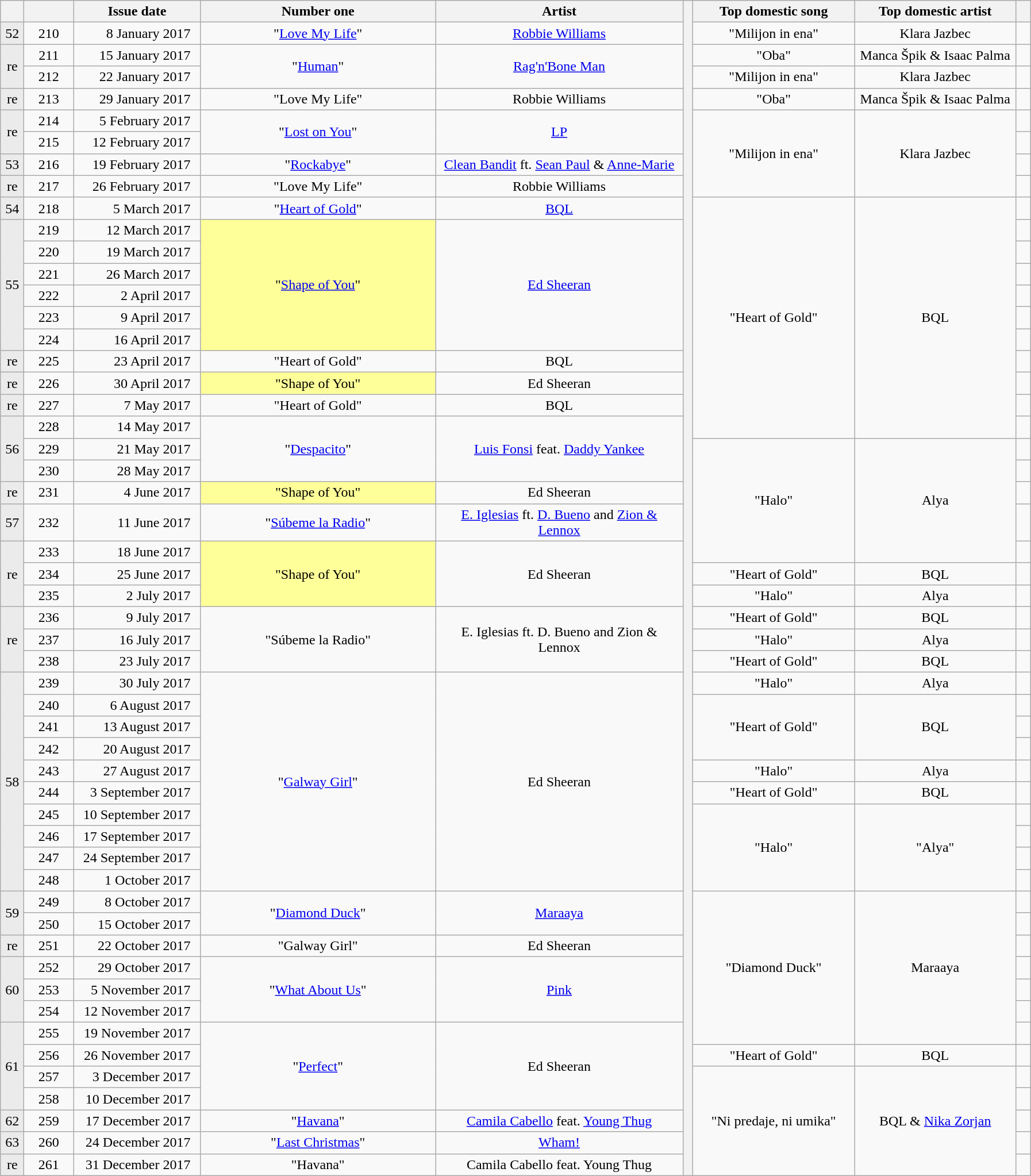<table class="wikitable plainrowheaders" border-collapse:collapse;" text-align:center;">
<tr>
<th width=20></th>
<th width=50></th>
<th width=140>Issue date</th>
<th width=265>Number one</th>
<th width=280>Artist</th>
<th rowspan=53> </th>
<th width=180>Top domestic song</th>
<th width=180>Top domestic artist</th>
<th width=10></th>
</tr>
<tr align=center>
<td bgcolor=#EBEBEB align=center>52</td>
<td align=center>210</td>
<td align=right>8 January 2017  </td>
<td>"<a href='#'>Love My Life</a>"</td>
<td><a href='#'>Robbie Williams</a></td>
<td>"Milijon in ena"</td>
<td>Klara Jazbec</td>
<td></td>
</tr>
<tr align=center>
<td bgcolor=#EBEBEB align=center rowspan=2>re</td>
<td align=center>211</td>
<td align=right>15 January 2017  </td>
<td rowspan=2>"<a href='#'>Human</a>"</td>
<td rowspan=2><a href='#'>Rag'n'Bone Man</a></td>
<td>"Oba"</td>
<td>Manca Špik & Isaac Palma</td>
<td></td>
</tr>
<tr align=center>
<td align=center>212</td>
<td align=right>22 January 2017  </td>
<td>"Milijon in ena"</td>
<td>Klara Jazbec</td>
<td></td>
</tr>
<tr align=center>
<td bgcolor=#EBEBEB align=center>re</td>
<td align=center>213</td>
<td align=right>29 January 2017  </td>
<td>"Love My Life"</td>
<td>Robbie Williams</td>
<td>"Oba"</td>
<td>Manca Špik & Isaac Palma</td>
<td></td>
</tr>
<tr align=center>
<td bgcolor=#EBEBEB align=center rowspan=2>re</td>
<td align=center>214</td>
<td align=right>5 February 2017  </td>
<td rowspan=2>"<a href='#'>Lost on You</a>"</td>
<td rowspan=2><a href='#'>LP</a></td>
<td rowspan=4>"Milijon in ena"</td>
<td rowspan=4>Klara Jazbec</td>
<td></td>
</tr>
<tr align=center>
<td align=center>215</td>
<td align=right>12 February 2017  </td>
<td></td>
</tr>
<tr align=center>
<td bgcolor=#EBEBEB align=center>53</td>
<td align=center>216</td>
<td align=right>19 February 2017  </td>
<td>"<a href='#'>Rockabye</a>"</td>
<td><a href='#'>Clean Bandit</a> ft. <a href='#'>Sean Paul</a> & <a href='#'>Anne-Marie</a></td>
<td></td>
</tr>
<tr align=center>
<td bgcolor=#EBEBEB align=center>re</td>
<td align=center>217</td>
<td align=right>26 February 2017  </td>
<td>"Love My Life"</td>
<td>Robbie Williams</td>
<td></td>
</tr>
<tr align=center>
<td bgcolor=#EBEBEB align=center>54</td>
<td align=center>218</td>
<td align=right>5 March 2017  </td>
<td>"<a href='#'>Heart of Gold</a>"</td>
<td><a href='#'>BQL</a></td>
<td rowspan=11>"Heart of Gold"</td>
<td rowspan=11>BQL</td>
<td></td>
</tr>
<tr align=center>
<td bgcolor=#EBEBEB align=center rowspan=6>55</td>
<td align=center>219</td>
<td align=right>12 March 2017  </td>
<td bgcolor=#FFFF99 rowspan=6>"<a href='#'>Shape of You</a>" </td>
<td rowspan=6><a href='#'>Ed Sheeran</a></td>
<td></td>
</tr>
<tr align=center>
<td align=center>220</td>
<td align=right>19 March 2017  </td>
<td></td>
</tr>
<tr align=center>
<td align=center>221</td>
<td align=right>26 March 2017  </td>
<td></td>
</tr>
<tr align=center>
<td align=center>222</td>
<td align=right>2 April 2017  </td>
<td></td>
</tr>
<tr align=center>
<td align=center>223</td>
<td align=right>9 April 2017  </td>
<td></td>
</tr>
<tr align=center>
<td align=center>224</td>
<td align=right>16 April 2017  </td>
<td></td>
</tr>
<tr align=center>
<td bgcolor=#EBEBEB align=center>re</td>
<td align=center>225</td>
<td align=right>23 April 2017  </td>
<td>"Heart of Gold"</td>
<td>BQL</td>
<td></td>
</tr>
<tr align=center>
<td bgcolor=#EBEBEB align=center>re</td>
<td align=center>226</td>
<td align=right>30 April 2017  </td>
<td bgcolor=#FFFF99>"Shape of You" </td>
<td>Ed Sheeran</td>
<td></td>
</tr>
<tr align=center>
<td bgcolor=#EBEBEB align=center>re</td>
<td align=center>227</td>
<td align=right>7 May 2017  </td>
<td>"Heart of Gold"</td>
<td>BQL</td>
<td></td>
</tr>
<tr align=center>
<td bgcolor=#EBEBEB align=center rowspan=3>56</td>
<td align=center>228</td>
<td align=right>14 May 2017  </td>
<td rowspan=3>"<a href='#'>Despacito</a>"</td>
<td rowspan=3><a href='#'>Luis Fonsi</a> feat. <a href='#'>Daddy Yankee</a></td>
<td></td>
</tr>
<tr align=center>
<td align=center>229</td>
<td align=right>21 May 2017  </td>
<td rowspan=5>"Halo"</td>
<td rowspan=5>Alya</td>
<td></td>
</tr>
<tr align=center>
<td align=center>230</td>
<td align=right>28 May 2017  </td>
<td></td>
</tr>
<tr align=center>
<td bgcolor=#EBEBEB align=center>re</td>
<td align=center>231</td>
<td align=right>4 June 2017  </td>
<td bgcolor=#FFFF99>"Shape of You" </td>
<td>Ed Sheeran</td>
<td></td>
</tr>
<tr align=center>
<td bgcolor=#EBEBEB align=center>57</td>
<td align=center>232</td>
<td align=right>11 June 2017  </td>
<td>"<a href='#'>Súbeme la Radio</a>"</td>
<td><a href='#'>E. Iglesias</a> ft. <a href='#'>D. Bueno</a> and <a href='#'>Zion & Lennox</a></td>
<td></td>
</tr>
<tr align=center>
<td bgcolor=#EBEBEB align=center rowspan=3>re</td>
<td align=center>233</td>
<td align=right>18 June 2017  </td>
<td bgcolor=#FFFF99 rowspan=3>"Shape of You" </td>
<td rowspan=3>Ed Sheeran</td>
<td></td>
</tr>
<tr align=center>
<td align=center>234</td>
<td align=right>25 June 2017  </td>
<td>"Heart of Gold"</td>
<td>BQL</td>
<td></td>
</tr>
<tr align=center>
<td align=center>235</td>
<td align=right>2 July 2017  </td>
<td>"Halo"</td>
<td>Alya</td>
<td></td>
</tr>
<tr align=center>
<td bgcolor=#EBEBEB align=center rowspan=3>re</td>
<td align=center>236</td>
<td align=right>9 July 2017  </td>
<td rowspan=3>"Súbeme la Radio"</td>
<td rowspan=3>E. Iglesias ft. D. Bueno and Zion & Lennox</td>
<td>"Heart of Gold"</td>
<td>BQL</td>
<td></td>
</tr>
<tr align=center>
<td align=center>237</td>
<td align=right>16 July 2017  </td>
<td>"Halo"</td>
<td>Alya</td>
<td></td>
</tr>
<tr align=center>
<td align=center>238</td>
<td align=right>23 July 2017  </td>
<td>"Heart of Gold"</td>
<td>BQL</td>
<td></td>
</tr>
<tr align=center>
<td bgcolor=#EBEBEB align=center rowspan=10>58</td>
<td align=center>239</td>
<td align=right>30 July 2017  </td>
<td rowspan=10>"<a href='#'>Galway Girl</a>"</td>
<td rowspan=10>Ed Sheeran</td>
<td>"Halo"</td>
<td>Alya</td>
<td></td>
</tr>
<tr align=center>
<td align=center>240</td>
<td align=right>6 August 2017  </td>
<td rowspan=3>"Heart of Gold"</td>
<td rowspan=3>BQL</td>
<td></td>
</tr>
<tr align=center>
<td align=center>241</td>
<td align=right>13 August 2017  </td>
<td></td>
</tr>
<tr align=center>
<td align=center>242</td>
<td align=right>20 August 2017  </td>
<td></td>
</tr>
<tr align=center>
<td align=center>243</td>
<td align=right>27 August 2017  </td>
<td>"Halo"</td>
<td>Alya</td>
<td></td>
</tr>
<tr align=center>
<td align=center>244</td>
<td align=right>3 September 2017  </td>
<td>"Heart of Gold"</td>
<td>BQL</td>
<td></td>
</tr>
<tr align=center>
<td align=center>245</td>
<td align=right>10 September 2017  </td>
<td rowspan=4>"Halo"</td>
<td rowspan=4>"Alya"</td>
<td></td>
</tr>
<tr align=center>
<td align=center>246</td>
<td align=right>17 September 2017  </td>
<td></td>
</tr>
<tr align=center>
<td align=center>247</td>
<td align=right>24 September 2017  </td>
<td></td>
</tr>
<tr align=center>
<td align=center>248</td>
<td align=right>1 October 2017  </td>
<td></td>
</tr>
<tr align=center>
<td bgcolor=#EBEBEB align=center rowspan=2>59</td>
<td align=center>249</td>
<td align=right>8 October 2017  </td>
<td rowspan=2>"<a href='#'>Diamond Duck</a>"</td>
<td rowspan=2><a href='#'>Maraaya</a></td>
<td rowspan=7>"Diamond Duck"</td>
<td rowspan=7>Maraaya</td>
<td></td>
</tr>
<tr align=center>
<td align=center>250</td>
<td align=right>15 October 2017  </td>
<td></td>
</tr>
<tr align=center>
<td bgcolor=#EBEBEB align=center>re</td>
<td align=center>251</td>
<td align=right>22 October 2017  </td>
<td>"Galway Girl"</td>
<td>Ed Sheeran</td>
<td></td>
</tr>
<tr align=center>
<td bgcolor=#EBEBEB align=center rowspan=3>60</td>
<td align=center>252</td>
<td align=right>29 October 2017  </td>
<td rowspan=3>"<a href='#'>What About Us</a>"</td>
<td rowspan=3><a href='#'>Pink</a></td>
<td></td>
</tr>
<tr align=center>
<td align=center>253</td>
<td align=right>5 November 2017  </td>
<td></td>
</tr>
<tr align=center>
<td align=center>254</td>
<td align=right>12 November 2017  </td>
<td></td>
</tr>
<tr align=center>
<td bgcolor=#EBEBEB align=center rowspan=4>61</td>
<td align=center>255</td>
<td align=right>19 November 2017  </td>
<td rowspan=4>"<a href='#'>Perfect</a>"</td>
<td rowspan=4>Ed Sheeran</td>
<td></td>
</tr>
<tr align=center>
<td align=center>256</td>
<td align=right>26 November 2017  </td>
<td>"Heart of Gold"</td>
<td>BQL</td>
<td></td>
</tr>
<tr align=center>
<td align=center>257</td>
<td align=right>3 December 2017  </td>
<td rowspan=5>"Ni predaje, ni umika"</td>
<td rowspan=5>BQL & <a href='#'>Nika Zorjan</a></td>
<td></td>
</tr>
<tr align=center>
<td align=center>258</td>
<td align=right>10 December 2017  </td>
<td></td>
</tr>
<tr align=center>
<td bgcolor=#EBEBEB align=center>62</td>
<td align=center>259</td>
<td align=right>17 December 2017  </td>
<td>"<a href='#'>Havana</a>"</td>
<td><a href='#'>Camila Cabello</a> feat. <a href='#'>Young Thug</a></td>
<td></td>
</tr>
<tr align=center>
<td bgcolor=#EBEBEB align=center>63</td>
<td align=center>260</td>
<td align=right>24 December 2017  </td>
<td>"<a href='#'>Last Christmas</a>"</td>
<td><a href='#'>Wham!</a></td>
<td></td>
</tr>
<tr align=center>
<td bgcolor=#EBEBEB align=center>re</td>
<td align=center>261</td>
<td align=right>31 December 2017  </td>
<td>"Havana"</td>
<td>Camila Cabello feat. Young Thug</td>
<td></td>
</tr>
</table>
